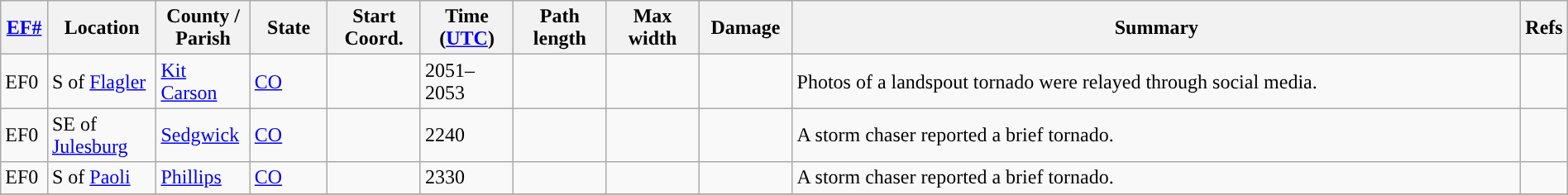<table class="wikitable sortable" style="width:100%;">
<tr>
<th scope="col" width="3%" align="center"><a href='#'>EF#</a></th>
<th scope="col" width="7%" align="center" class="unsortable">Location</th>
<th scope="col" width="6%" align="center" class="unsortable">County / Parish</th>
<th scope="col" width="5%" align="center">State</th>
<th scope="col" width="6%" align="center">Start Coord.</th>
<th scope="col" width="6%" align="center">Time (<a href='#'>UTC</a>)</th>
<th scope="col" width="6%" align="center">Path length</th>
<th scope="col" width="6%" align="center">Max width</th>
<th scope="col" width="6%" align="center">Damage</th>
<th scope="col" width="48%" class="unsortable" align="center">Summary</th>
<th scope="col" width="48%" class="unsortable" align="center">Refs</th>
</tr>
<tr>
<td>EF0</td>
<td>S of <a href='#'>Flagler</a></td>
<td><a href='#'>Kit Carson</a></td>
<td><a href='#'>CO</a></td>
<td></td>
<td>2051–2053</td>
<td></td>
<td></td>
<td></td>
<td>Photos of a landspout tornado were relayed through social media.</td>
<td></td>
</tr>
<tr>
<td>EF0</td>
<td>SE of <a href='#'>Julesburg</a></td>
<td><a href='#'>Sedgwick</a></td>
<td><a href='#'>CO</a></td>
<td></td>
<td>2240</td>
<td></td>
<td></td>
<td></td>
<td>A storm chaser reported a brief tornado.</td>
<td></td>
</tr>
<tr>
<td>EF0</td>
<td>S of <a href='#'>Paoli</a></td>
<td><a href='#'>Phillips</a></td>
<td><a href='#'>CO</a></td>
<td></td>
<td>2330</td>
<td></td>
<td></td>
<td></td>
<td>A storm chaser reported a brief tornado.</td>
<td></td>
</tr>
<tr>
</tr>
</table>
